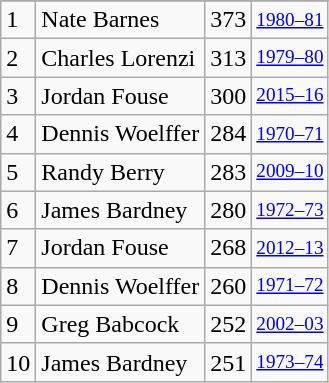<table class="wikitable">
<tr>
</tr>
<tr>
<td>1</td>
<td>Nate Barnes</td>
<td>373</td>
<td style="font-size:80%;"><a href='#'>1980–81</a></td>
</tr>
<tr>
<td>2</td>
<td>Charles Lorenzi</td>
<td>313</td>
<td style="font-size:80%;"><a href='#'>1979–80</a></td>
</tr>
<tr>
<td>3</td>
<td>Jordan Fouse</td>
<td>300</td>
<td style="font-size:80%;"><a href='#'>2015–16</a></td>
</tr>
<tr>
<td>4</td>
<td>Dennis Woelffer</td>
<td>284</td>
<td style="font-size:80%;"><a href='#'>1970–71</a></td>
</tr>
<tr>
<td>5</td>
<td>Randy Berry</td>
<td>283</td>
<td style="font-size:80%;"><a href='#'>2009–10</a></td>
</tr>
<tr>
<td>6</td>
<td>James Bardney</td>
<td>280</td>
<td style="font-size:80%;"><a href='#'>1972–73</a></td>
</tr>
<tr>
<td>7</td>
<td>Jordan Fouse</td>
<td>268</td>
<td style="font-size:80%;"><a href='#'>2012–13</a></td>
</tr>
<tr>
<td>8</td>
<td>Dennis Woelffer</td>
<td>260</td>
<td style="font-size:80%;"><a href='#'>1971–72</a></td>
</tr>
<tr>
<td>9</td>
<td>Greg Babcock</td>
<td>252</td>
<td style="font-size:80%;"><a href='#'>2002–03</a></td>
</tr>
<tr>
<td>10</td>
<td>James Bardney</td>
<td>251</td>
<td style="font-size:80%;"><a href='#'>1973–74</a></td>
</tr>
</table>
